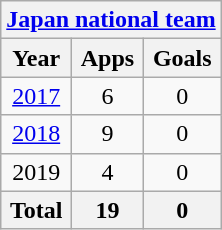<table class="wikitable" style="text-align:center">
<tr>
<th colspan=3><a href='#'>Japan national team</a></th>
</tr>
<tr>
<th>Year</th>
<th>Apps</th>
<th>Goals</th>
</tr>
<tr>
<td><a href='#'>2017</a></td>
<td>6</td>
<td>0</td>
</tr>
<tr>
<td><a href='#'>2018</a></td>
<td>9</td>
<td>0</td>
</tr>
<tr>
<td>2019</td>
<td>4</td>
<td>0</td>
</tr>
<tr>
<th>Total</th>
<th>19</th>
<th>0</th>
</tr>
</table>
